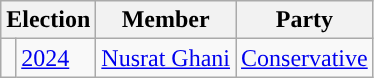<table class="wikitable">
<tr>
<th colspan="2">Election</th>
<th>Member</th>
<th>Party</th>
</tr>
<tr>
<td style="color:inherit;background-color: "></td>
<td><a href='#'>2024</a></td>
<td><a href='#'>Nusrat Ghani</a></td>
<td><a href='#'>Conservative</a></td>
</tr>
</table>
